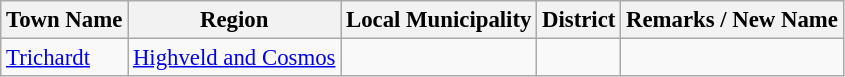<table class="wikitable sortable" style="font-size: 95%;">
<tr>
<th>Town Name</th>
<th>Region</th>
<th>Local Municipality</th>
<th>District</th>
<th>Remarks / New Name</th>
</tr>
<tr>
<td><a href='#'>Trichardt</a></td>
<td><a href='#'>Highveld and Cosmos</a></td>
<td></td>
<td></td>
<td></td>
</tr>
</table>
